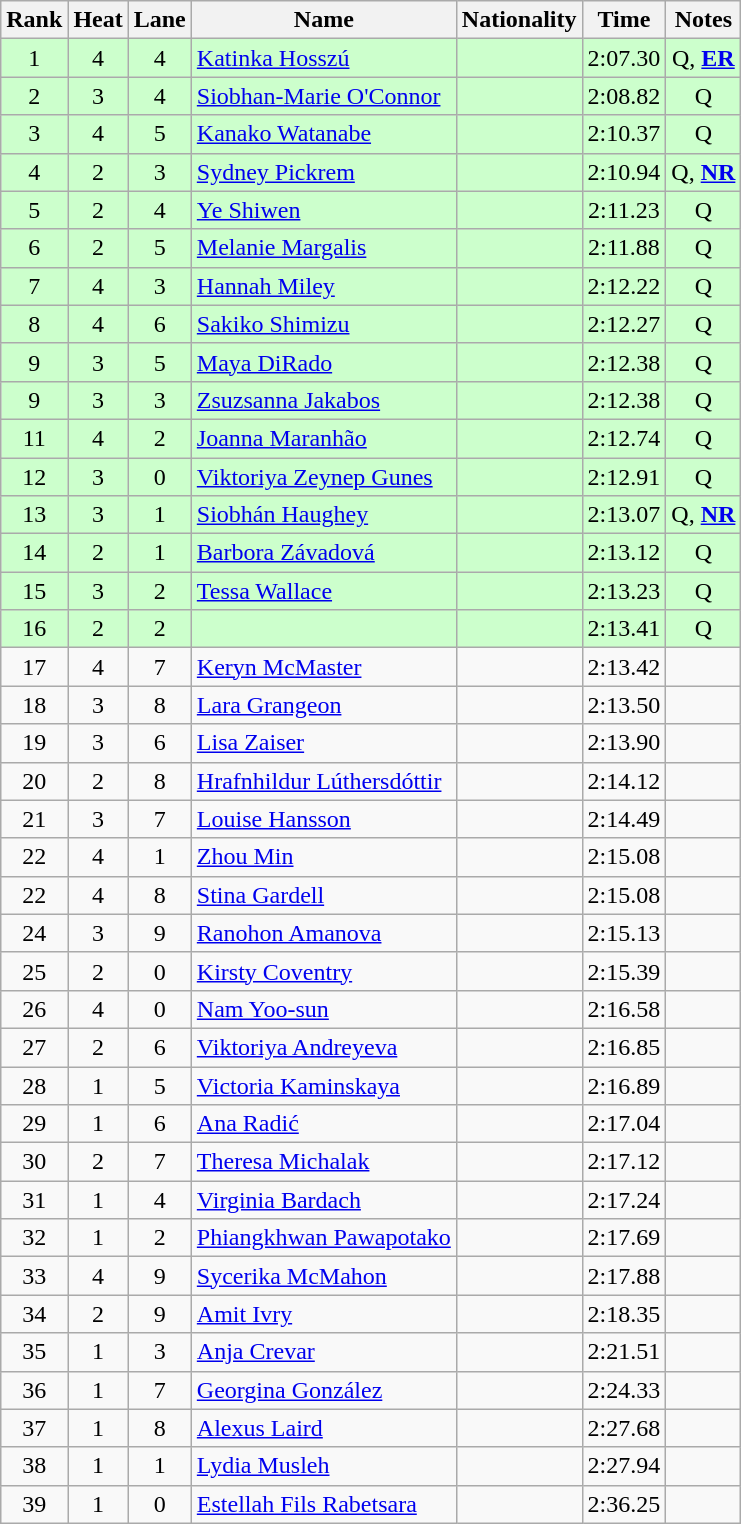<table class="wikitable sortable" style="text-align:center">
<tr>
<th>Rank</th>
<th>Heat</th>
<th>Lane</th>
<th>Name</th>
<th>Nationality</th>
<th>Time</th>
<th>Notes</th>
</tr>
<tr bgcolor=ccffcc>
<td>1</td>
<td>4</td>
<td>4</td>
<td align=left><a href='#'>Katinka Hosszú</a></td>
<td align=left></td>
<td>2:07.30</td>
<td>Q, <strong><a href='#'>ER</a></strong></td>
</tr>
<tr bgcolor=ccffcc>
<td>2</td>
<td>3</td>
<td>4</td>
<td align=left><a href='#'>Siobhan-Marie O'Connor</a></td>
<td align=left></td>
<td>2:08.82</td>
<td>Q</td>
</tr>
<tr bgcolor=ccffcc>
<td>3</td>
<td>4</td>
<td>5</td>
<td align=left><a href='#'>Kanako Watanabe</a></td>
<td align=left></td>
<td>2:10.37</td>
<td>Q</td>
</tr>
<tr bgcolor=ccffcc>
<td>4</td>
<td>2</td>
<td>3</td>
<td align=left><a href='#'>Sydney Pickrem</a></td>
<td align=left></td>
<td>2:10.94</td>
<td>Q, <strong><a href='#'>NR</a></strong></td>
</tr>
<tr bgcolor=ccffcc>
<td>5</td>
<td>2</td>
<td>4</td>
<td align=left><a href='#'>Ye Shiwen</a></td>
<td align=left></td>
<td>2:11.23</td>
<td>Q</td>
</tr>
<tr bgcolor=ccffcc>
<td>6</td>
<td>2</td>
<td>5</td>
<td align=left><a href='#'>Melanie Margalis</a></td>
<td align=left></td>
<td>2:11.88</td>
<td>Q</td>
</tr>
<tr bgcolor=ccffcc>
<td>7</td>
<td>4</td>
<td>3</td>
<td align=left><a href='#'>Hannah Miley</a></td>
<td align=left></td>
<td>2:12.22</td>
<td>Q</td>
</tr>
<tr bgcolor=ccffcc>
<td>8</td>
<td>4</td>
<td>6</td>
<td align=left><a href='#'>Sakiko Shimizu</a></td>
<td align=left></td>
<td>2:12.27</td>
<td>Q</td>
</tr>
<tr bgcolor=ccffcc>
<td>9</td>
<td>3</td>
<td>5</td>
<td align=left><a href='#'>Maya DiRado</a></td>
<td align=left></td>
<td>2:12.38</td>
<td>Q</td>
</tr>
<tr bgcolor=ccffcc>
<td>9</td>
<td>3</td>
<td>3</td>
<td align=left><a href='#'>Zsuzsanna Jakabos</a></td>
<td align=left></td>
<td>2:12.38</td>
<td>Q</td>
</tr>
<tr bgcolor=ccffcc>
<td>11</td>
<td>4</td>
<td>2</td>
<td align=left><a href='#'>Joanna Maranhão</a></td>
<td align=left></td>
<td>2:12.74</td>
<td>Q</td>
</tr>
<tr bgcolor=ccffcc>
<td>12</td>
<td>3</td>
<td>0</td>
<td align=left><a href='#'>Viktoriya Zeynep Gunes</a></td>
<td align=left></td>
<td>2:12.91</td>
<td>Q</td>
</tr>
<tr bgcolor=ccffcc>
<td>13</td>
<td>3</td>
<td>1</td>
<td align=left><a href='#'>Siobhán Haughey</a></td>
<td align=left></td>
<td>2:13.07</td>
<td>Q, <strong><a href='#'>NR</a></strong></td>
</tr>
<tr bgcolor=ccffcc>
<td>14</td>
<td>2</td>
<td>1</td>
<td align=left><a href='#'>Barbora Závadová</a></td>
<td align=left></td>
<td>2:13.12</td>
<td>Q</td>
</tr>
<tr bgcolor=ccffcc>
<td>15</td>
<td>3</td>
<td>2</td>
<td align=left><a href='#'>Tessa Wallace</a></td>
<td align=left></td>
<td>2:13.23</td>
<td>Q</td>
</tr>
<tr bgcolor=ccffcc>
<td>16</td>
<td>2</td>
<td>2</td>
<td align=left></td>
<td align=left></td>
<td>2:13.41</td>
<td>Q</td>
</tr>
<tr>
<td>17</td>
<td>4</td>
<td>7</td>
<td align=left><a href='#'>Keryn McMaster</a></td>
<td align=left></td>
<td>2:13.42</td>
<td></td>
</tr>
<tr>
<td>18</td>
<td>3</td>
<td>8</td>
<td align=left><a href='#'>Lara Grangeon</a></td>
<td align=left></td>
<td>2:13.50</td>
<td></td>
</tr>
<tr>
<td>19</td>
<td>3</td>
<td>6</td>
<td align=left><a href='#'>Lisa Zaiser</a></td>
<td align=left></td>
<td>2:13.90</td>
<td></td>
</tr>
<tr>
<td>20</td>
<td>2</td>
<td>8</td>
<td align=left><a href='#'>Hrafnhildur Lúthersdóttir</a></td>
<td align=left></td>
<td>2:14.12</td>
<td></td>
</tr>
<tr>
<td>21</td>
<td>3</td>
<td>7</td>
<td align=left><a href='#'>Louise Hansson</a></td>
<td align=left></td>
<td>2:14.49</td>
<td></td>
</tr>
<tr>
<td>22</td>
<td>4</td>
<td>1</td>
<td align=left><a href='#'>Zhou Min</a></td>
<td align=left></td>
<td>2:15.08</td>
<td></td>
</tr>
<tr>
<td>22</td>
<td>4</td>
<td>8</td>
<td align=left><a href='#'>Stina Gardell</a></td>
<td align=left></td>
<td>2:15.08</td>
<td></td>
</tr>
<tr>
<td>24</td>
<td>3</td>
<td>9</td>
<td align=left><a href='#'>Ranohon Amanova</a></td>
<td align=left></td>
<td>2:15.13</td>
<td></td>
</tr>
<tr>
<td>25</td>
<td>2</td>
<td>0</td>
<td align=left><a href='#'>Kirsty Coventry</a></td>
<td align=left></td>
<td>2:15.39</td>
<td></td>
</tr>
<tr>
<td>26</td>
<td>4</td>
<td>0</td>
<td align=left><a href='#'>Nam Yoo-sun</a></td>
<td align=left></td>
<td>2:16.58</td>
<td></td>
</tr>
<tr>
<td>27</td>
<td>2</td>
<td>6</td>
<td align=left><a href='#'>Viktoriya Andreyeva</a></td>
<td align=left></td>
<td>2:16.85</td>
<td></td>
</tr>
<tr>
<td>28</td>
<td>1</td>
<td>5</td>
<td align=left><a href='#'>Victoria Kaminskaya</a></td>
<td align=left></td>
<td>2:16.89</td>
<td></td>
</tr>
<tr>
<td>29</td>
<td>1</td>
<td>6</td>
<td align=left><a href='#'>Ana Radić</a></td>
<td align=left></td>
<td>2:17.04</td>
<td></td>
</tr>
<tr>
<td>30</td>
<td>2</td>
<td>7</td>
<td align=left><a href='#'>Theresa Michalak</a></td>
<td align=left></td>
<td>2:17.12</td>
<td></td>
</tr>
<tr>
<td>31</td>
<td>1</td>
<td>4</td>
<td align=left><a href='#'>Virginia Bardach</a></td>
<td align=left></td>
<td>2:17.24</td>
<td></td>
</tr>
<tr>
<td>32</td>
<td>1</td>
<td>2</td>
<td align=left><a href='#'>Phiangkhwan Pawapotako</a></td>
<td align=left></td>
<td>2:17.69</td>
<td></td>
</tr>
<tr>
<td>33</td>
<td>4</td>
<td>9</td>
<td align=left><a href='#'>Sycerika McMahon</a></td>
<td align=left></td>
<td>2:17.88</td>
<td></td>
</tr>
<tr>
<td>34</td>
<td>2</td>
<td>9</td>
<td align=left><a href='#'>Amit Ivry</a></td>
<td align=left></td>
<td>2:18.35</td>
<td></td>
</tr>
<tr>
<td>35</td>
<td>1</td>
<td>3</td>
<td align=left><a href='#'>Anja Crevar</a></td>
<td align=left></td>
<td>2:21.51</td>
<td></td>
</tr>
<tr>
<td>36</td>
<td>1</td>
<td>7</td>
<td align=left><a href='#'>Georgina González</a></td>
<td align=left></td>
<td>2:24.33</td>
<td></td>
</tr>
<tr>
<td>37</td>
<td>1</td>
<td>8</td>
<td align=left><a href='#'>Alexus Laird</a></td>
<td align=left></td>
<td>2:27.68</td>
<td></td>
</tr>
<tr>
<td>38</td>
<td>1</td>
<td>1</td>
<td align=left><a href='#'>Lydia Musleh</a></td>
<td align=left></td>
<td>2:27.94</td>
<td></td>
</tr>
<tr>
<td>39</td>
<td>1</td>
<td>0</td>
<td align=left><a href='#'>Estellah Fils Rabetsara</a></td>
<td align=left></td>
<td>2:36.25</td>
<td></td>
</tr>
</table>
